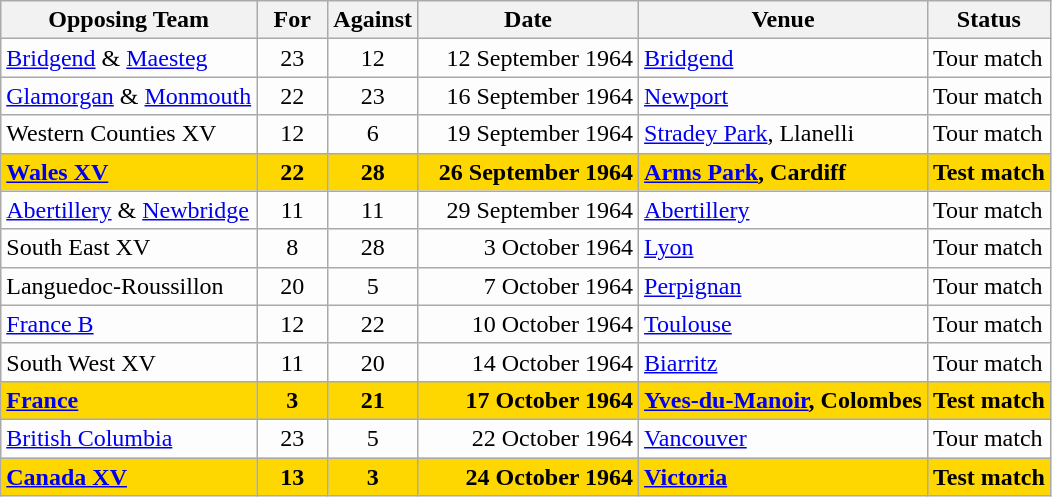<table class=wikitable>
<tr>
<th>Opposing Team</th>
<th>For</th>
<th>Against</th>
<th>Date</th>
<th>Venue</th>
<th>Status</th>
</tr>
<tr bgcolor=#fdfdfd>
<td><a href='#'>Bridgend</a> & <a href='#'>Maesteg</a></td>
<td align=center width=40>23</td>
<td align=center width=40>12</td>
<td width=140 align=right>12 September 1964</td>
<td><a href='#'>Bridgend</a></td>
<td>Tour match</td>
</tr>
<tr bgcolor=#fdfdfd>
<td><a href='#'>Glamorgan</a> & <a href='#'>Monmouth</a></td>
<td align=center width=40>22</td>
<td align=center width=40>23</td>
<td width=140 align=right>16 September 1964</td>
<td><a href='#'>Newport</a></td>
<td>Tour match</td>
</tr>
<tr bgcolor=#fdfdfd>
<td>Western Counties XV</td>
<td align=center width=40>12</td>
<td align=center width=40>6</td>
<td width=140 align=right>19 September 1964</td>
<td><a href='#'>Stradey Park</a>, Llanelli</td>
<td>Tour match</td>
</tr>
<tr bgcolor=gold>
<td><strong><a href='#'>Wales XV</a></strong></td>
<td align=center width=40><strong>22</strong></td>
<td align=center width=40><strong>28</strong></td>
<td width=140 align=right><strong>26 September 1964</strong></td>
<td><strong><a href='#'>Arms Park</a>, Cardiff</strong></td>
<td><strong>Test match</strong></td>
</tr>
<tr bgcolor=#fdfdfd>
<td><a href='#'>Abertillery</a> & <a href='#'>Newbridge</a></td>
<td align=center width=40>11</td>
<td align=center width=40>11</td>
<td width=140 align=right>29 September 1964</td>
<td><a href='#'>Abertillery</a></td>
<td>Tour match</td>
</tr>
<tr bgcolor=#fdfdfd>
<td>South East XV</td>
<td align=center width=40>8</td>
<td align=center width=40>28</td>
<td width=140 align=right>3 October 1964</td>
<td><a href='#'>Lyon</a></td>
<td>Tour match</td>
</tr>
<tr bgcolor=#fdfdfd>
<td>Languedoc-Roussillon</td>
<td align=center width=40>20</td>
<td align=center width=40>5</td>
<td width=140 align=right>7 October 1964</td>
<td><a href='#'>Perpignan</a></td>
<td>Tour match</td>
</tr>
<tr bgcolor=#fdfdfd>
<td><a href='#'>France B</a></td>
<td align=center width=40>12</td>
<td align=center width=40>22</td>
<td width=140 align=right>10 October 1964</td>
<td><a href='#'>Toulouse</a></td>
<td>Tour match</td>
</tr>
<tr bgcolor=#fdfdfd>
<td>South West XV</td>
<td align=center width=40>11</td>
<td align=center width=40>20</td>
<td width=140 align=right>14 October 1964</td>
<td><a href='#'>Biarritz</a></td>
<td>Tour match</td>
</tr>
<tr bgcolor=gold>
<td><strong><a href='#'>France</a></strong></td>
<td align=center width=40><strong>3</strong></td>
<td align=center width=40><strong>21</strong></td>
<td width=140 align=right><strong>17 October 1964</strong></td>
<td><strong><a href='#'>Yves-du-Manoir</a>, Colombes</strong></td>
<td><strong>Test match</strong></td>
</tr>
<tr bgcolor=#fdfdfd>
<td><a href='#'>British Columbia</a></td>
<td align=center width=40>23</td>
<td align=center width=40>5</td>
<td width=140 align=right>22 October 1964</td>
<td><a href='#'>Vancouver</a></td>
<td>Tour match</td>
</tr>
<tr bgcolor=gold>
<td><strong><a href='#'>Canada XV</a></strong></td>
<td align=center width=40><strong>13</strong></td>
<td align=center width=40><strong>3</strong></td>
<td width=140 align=right><strong>24 October 1964</strong></td>
<td><strong><a href='#'>Victoria</a></strong></td>
<td><strong>Test match</strong></td>
</tr>
</table>
